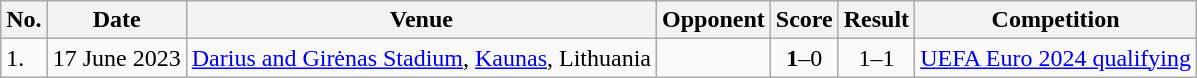<table class="wikitable">
<tr>
<th>No.</th>
<th>Date</th>
<th>Venue</th>
<th>Opponent</th>
<th>Score</th>
<th>Result</th>
<th>Competition</th>
</tr>
<tr>
<td>1.</td>
<td>17 June 2023</td>
<td><a href='#'>Darius and Girėnas Stadium</a>, <a href='#'>Kaunas</a>, Lithuania</td>
<td></td>
<td align="center"><strong>1</strong>–0</td>
<td align="center">1–1</td>
<td><a href='#'>UEFA Euro 2024 qualifying</a></td>
</tr>
</table>
